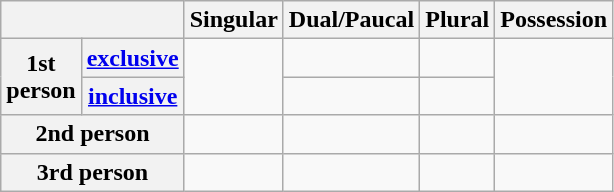<table class="wikitable">
<tr>
<th colspan=2></th>
<th>Singular</th>
<th>Dual/Paucal</th>
<th>Plural</th>
<th>Possession</th>
</tr>
<tr>
<th rowspan=2>1st<br>person</th>
<th><a href='#'>exclusive</a></th>
<td rowspan=2></td>
<td></td>
<td></td>
<td rowspan=2></td>
</tr>
<tr>
<th><a href='#'>inclusive</a></th>
<td></td>
<td></td>
</tr>
<tr>
<th colspan=2>2nd person</th>
<td></td>
<td></td>
<td></td>
<td></td>
</tr>
<tr>
<th colspan=2>3rd person</th>
<td></td>
<td></td>
<td></td>
</tr>
</table>
